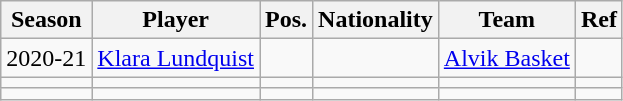<table class="wikitable">
<tr>
<th>Season</th>
<th>Player</th>
<th>Pos.</th>
<th>Nationality</th>
<th>Team</th>
<th>Ref</th>
</tr>
<tr>
<td>2020-21</td>
<td><a href='#'>Klara Lundquist</a></td>
<td></td>
<td></td>
<td><a href='#'>Alvik Basket</a></td>
<td></td>
</tr>
<tr>
<td></td>
<td></td>
<td></td>
<td></td>
<td></td>
<td></td>
</tr>
<tr>
<td></td>
<td></td>
<td></td>
<td></td>
<td></td>
<td></td>
</tr>
</table>
